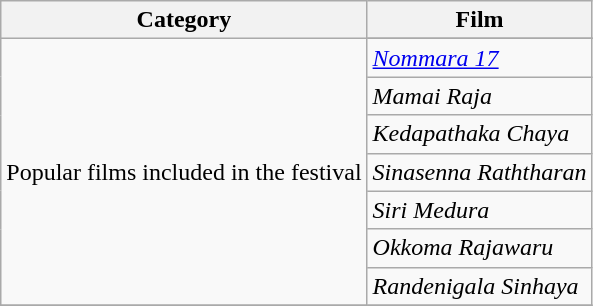<table class="wikitable plainrowheaders sortable">
<tr>
<th scope="col">Category</th>
<th scope="col">Film</th>
</tr>
<tr>
<td rowspan=8>Popular films included in the festival</td>
</tr>
<tr>
<td><em><a href='#'>Nommara 17</a></em></td>
</tr>
<tr>
<td><em>Mamai Raja</em></td>
</tr>
<tr>
<td><em>Kedapathaka Chaya</em></td>
</tr>
<tr>
<td><em>Sinasenna Raththaran</em></td>
</tr>
<tr>
<td><em>Siri Medura</em></td>
</tr>
<tr>
<td><em>Okkoma Rajawaru</em></td>
</tr>
<tr>
<td><em>Randenigala Sinhaya</em></td>
</tr>
<tr>
</tr>
</table>
